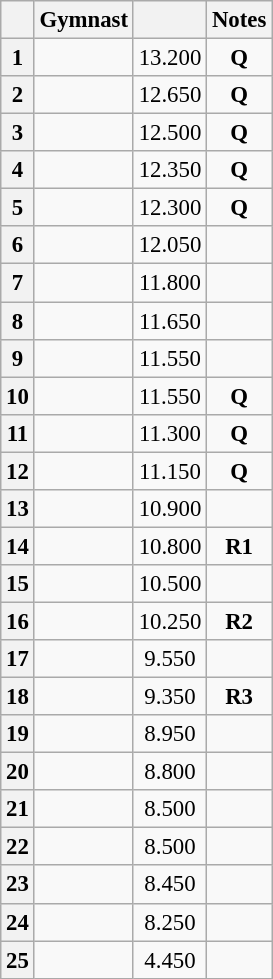<table class="wikitable sortable" style="text-align:center; font-size:95%;">
<tr>
<th></th>
<th>Gymnast</th>
<th></th>
<th>Notes</th>
</tr>
<tr>
<th>1</th>
<td align=left></td>
<td>13.200</td>
<td><strong>Q</strong></td>
</tr>
<tr>
<th>2</th>
<td align=left></td>
<td>12.650</td>
<td><strong>Q</strong></td>
</tr>
<tr>
<th>3</th>
<td align=left></td>
<td>12.500</td>
<td><strong>Q</strong></td>
</tr>
<tr>
<th>4</th>
<td align=left></td>
<td>12.350</td>
<td><strong>Q</strong></td>
</tr>
<tr>
<th>5</th>
<td align=left></td>
<td>12.300</td>
<td><strong>Q</strong></td>
</tr>
<tr>
<th>6</th>
<td align=left></td>
<td>12.050</td>
<td></td>
</tr>
<tr>
<th>7</th>
<td align=left></td>
<td>11.800</td>
<td></td>
</tr>
<tr>
<th>8</th>
<td align=left></td>
<td>11.650</td>
<td></td>
</tr>
<tr>
<th>9</th>
<td align=left></td>
<td>11.550</td>
<td></td>
</tr>
<tr>
<th>10</th>
<td align=left></td>
<td>11.550</td>
<td><strong>Q</strong></td>
</tr>
<tr>
<th>11</th>
<td align=left></td>
<td>11.300</td>
<td><strong>Q</strong></td>
</tr>
<tr>
<th>12</th>
<td align=left></td>
<td>11.150</td>
<td><strong>Q</strong></td>
</tr>
<tr>
<th>13</th>
<td align=left></td>
<td>10.900</td>
<td></td>
</tr>
<tr>
<th>14</th>
<td align=left></td>
<td>10.800</td>
<td><strong>R1</strong></td>
</tr>
<tr>
<th>15</th>
<td align=left></td>
<td>10.500</td>
<td></td>
</tr>
<tr>
<th>16</th>
<td align=left></td>
<td>10.250</td>
<td><strong>R2</strong></td>
</tr>
<tr>
<th>17</th>
<td align=left></td>
<td>9.550</td>
<td></td>
</tr>
<tr>
<th>18</th>
<td align=left></td>
<td>9.350</td>
<td><strong>R3</strong></td>
</tr>
<tr>
<th>19</th>
<td align=left></td>
<td>8.950</td>
<td></td>
</tr>
<tr>
<th>20</th>
<td align=left></td>
<td>8.800</td>
<td></td>
</tr>
<tr>
<th>21</th>
<td align=left></td>
<td>8.500</td>
<td></td>
</tr>
<tr>
<th>22</th>
<td align=left></td>
<td>8.500</td>
<td></td>
</tr>
<tr>
<th>23</th>
<td align=left></td>
<td>8.450</td>
<td></td>
</tr>
<tr>
<th>24</th>
<td align=left></td>
<td>8.250</td>
<td></td>
</tr>
<tr>
<th>25</th>
<td align=left></td>
<td>4.450</td>
<td></td>
</tr>
</table>
